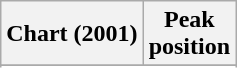<table class="wikitable sortable plainrowheaders" style="text-align:center">
<tr>
<th>Chart (2001)</th>
<th>Peak<br>position</th>
</tr>
<tr>
</tr>
<tr>
</tr>
<tr>
</tr>
</table>
